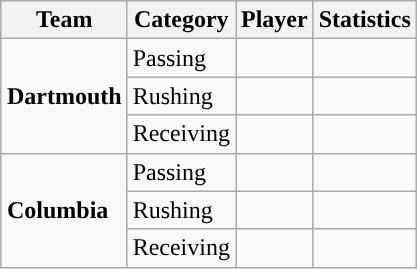<table class="wikitable" style="float: right;">
<tr>
<th>Team</th>
<th>Category</th>
<th>Player</th>
<th>Statistics</th>
</tr>
<tr>
<td rowspan=3><strong>Dartmouth</strong></td>
<td>Passing</td>
<td></td>
<td></td>
</tr>
<tr>
<td>Rushing</td>
<td></td>
<td></td>
</tr>
<tr>
<td>Receiving</td>
<td></td>
<td></td>
</tr>
<tr>
<td rowspan=3><strong>Columbia</strong></td>
<td>Passing</td>
<td></td>
<td></td>
</tr>
<tr>
<td>Rushing</td>
<td></td>
<td></td>
</tr>
<tr>
<td>Receiving</td>
<td></td>
<td></td>
</tr>
</table>
